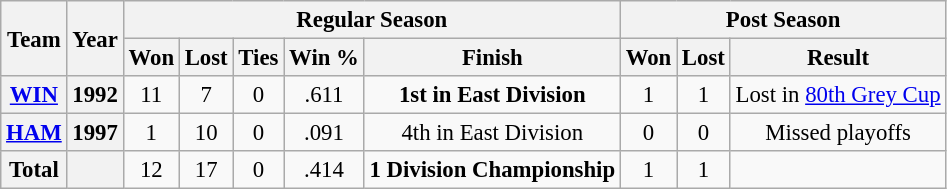<table class="wikitable" style="font-size: 95%; text-align:center;">
<tr>
<th rowspan="2">Team</th>
<th rowspan="2">Year</th>
<th colspan="5">Regular Season</th>
<th colspan="4">Post Season</th>
</tr>
<tr>
<th>Won</th>
<th>Lost</th>
<th>Ties</th>
<th>Win %</th>
<th>Finish</th>
<th>Won</th>
<th>Lost</th>
<th>Result</th>
</tr>
<tr>
<th><a href='#'>WIN</a></th>
<th>1992</th>
<td>11</td>
<td>7</td>
<td>0</td>
<td>.611</td>
<td><strong>1st in East Division</strong></td>
<td>1</td>
<td>1</td>
<td>Lost in <a href='#'>80th Grey Cup</a></td>
</tr>
<tr>
<th><a href='#'>HAM</a></th>
<th>1997</th>
<td>1</td>
<td>10</td>
<td>0</td>
<td>.091</td>
<td>4th in East Division</td>
<td>0</td>
<td>0</td>
<td>Missed playoffs</td>
</tr>
<tr>
<th>Total</th>
<th></th>
<td>12</td>
<td>17</td>
<td>0</td>
<td>.414</td>
<td><strong>1 Division Championship</strong></td>
<td>1</td>
<td>1</td>
<td></td>
</tr>
</table>
